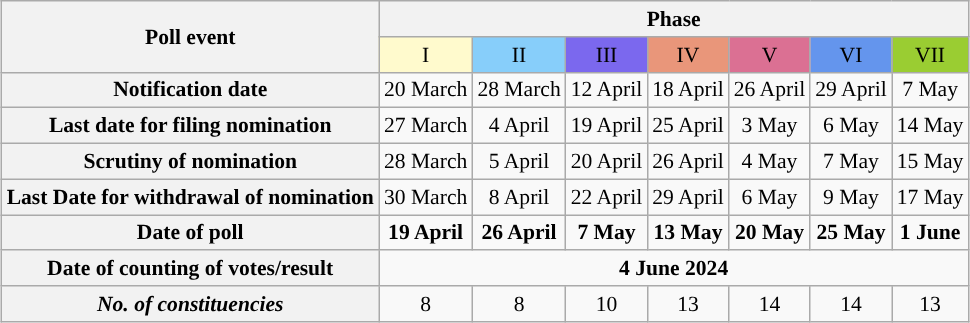<table class="wikitable" style="text-align:center;margin:auto;font-size:90%;">
<tr>
<th rowspan=2>Poll event</th>
<th colspan=7>Phase</th>
</tr>
<tr>
<td bgcolor=#FFFACD>I</td>
<td bgcolor=#87CEFA>II</td>
<td bgcolor=#7B68EE>III</td>
<td bgcolor=#E9967A>IV</td>
<td bgcolor=#DB7093>V</td>
<td bgcolor=#6495ED>VI</td>
<td bgcolor=#9ACD32>VII</td>
</tr>
<tr>
<th>Notification date</th>
<td>20 March</td>
<td>28 March</td>
<td>12 April</td>
<td>18 April</td>
<td>26 April</td>
<td>29 April</td>
<td>7 May</td>
</tr>
<tr>
<th>Last date for filing nomination</th>
<td>27 March</td>
<td>4 April</td>
<td>19 April</td>
<td>25 April</td>
<td>3 May</td>
<td>6 May</td>
<td>14 May</td>
</tr>
<tr>
<th>Scrutiny of nomination</th>
<td>28 March</td>
<td>5 April</td>
<td>20 April</td>
<td>26 April</td>
<td>4 May</td>
<td>7 May</td>
<td>15 May</td>
</tr>
<tr>
<th>Last Date for withdrawal of nomination</th>
<td>30 March</td>
<td>8 April</td>
<td>22 April</td>
<td>29 April</td>
<td>6 May</td>
<td>9 May</td>
<td>17 May</td>
</tr>
<tr>
<th>Date of poll</th>
<td><strong>19 April</strong></td>
<td><strong>26 April</strong></td>
<td><strong>7 May</strong></td>
<td><strong>13 May</strong></td>
<td><strong>20 May</strong></td>
<td><strong>25 May</strong></td>
<td><strong>1 June</strong></td>
</tr>
<tr>
<th>Date of counting of votes/result</th>
<td colspan="7"><strong>4 June 2024</strong></td>
</tr>
<tr>
<th><strong><em>No. of constituencies</em></strong></th>
<td>8</td>
<td>8</td>
<td>10</td>
<td>13</td>
<td>14</td>
<td>14</td>
<td>13</td>
</tr>
</table>
